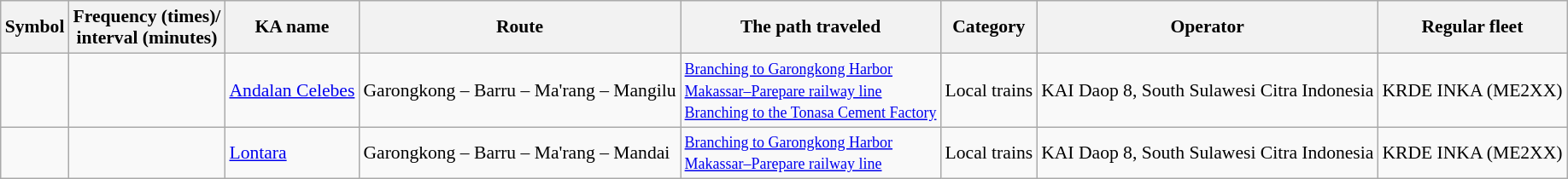<table class="wikitable sortable" style="font-size:90%">
<tr>
<th>Symbol</th>
<th>Frequency (times)/<br>interval (minutes)</th>
<th>KA name</th>
<th class="unsortable">Route</th>
<th class="unsortable">The path traveled</th>
<th>Category</th>
<th>Operator</th>
<th>Regular fleet</th>
</tr>
<tr>
<td></td>
<td></td>
<td><a href='#'>Andalan Celebes</a></td>
<td>Garongkong – Barru – Ma'rang – Mangilu</td>
<td><a href='#'><small>Branching to Garongkong Harbor</small></a><br><a href='#'><small>Makassar–Parepare railway line</small></a><br><a href='#'><small>Branching to the Tonasa Cement Factory</small></a></td>
<td>Local trains</td>
<td>KAI Daop 8, South Sulawesi Citra Indonesia</td>
<td>KRDE INKA (ME2XX)</td>
</tr>
<tr>
<td></td>
<td></td>
<td><a href='#'>Lontara</a></td>
<td>Garongkong – Barru – Ma'rang – Mandai</td>
<td><a href='#'><small>Branching to Garongkong Harbor</small></a><br><a href='#'><small>Makassar–Parepare railway line</small></a></td>
<td>Local trains</td>
<td>KAI Daop 8, South Sulawesi Citra Indonesia</td>
<td>KRDE INKA (ME2XX)</td>
</tr>
</table>
